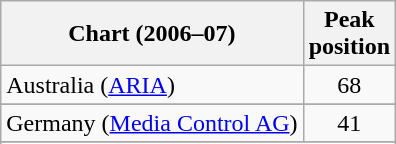<table class="wikitable sortable">
<tr>
<th align="left">Chart (2006–07)</th>
<th align="left">Peak<br>position</th>
</tr>
<tr>
<td>Australia (<a href='#'>ARIA</a>)</td>
<td align="center">68</td>
</tr>
<tr>
</tr>
<tr>
</tr>
<tr>
</tr>
<tr>
</tr>
<tr>
<td>Germany (<a href='#'>Media Control AG</a>)</td>
<td style="text-align:center;">41</td>
</tr>
<tr>
</tr>
<tr>
</tr>
<tr>
</tr>
<tr>
</tr>
<tr>
</tr>
<tr>
</tr>
<tr>
</tr>
<tr>
</tr>
<tr>
</tr>
</table>
